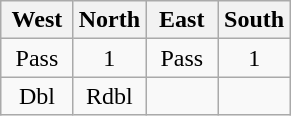<table class='wikitable'>
<tr>
<th width="25%"><strong>West </strong></th>
<th width="25%"><strong>North </strong></th>
<th width="25%"><strong>East </strong></th>
<th width="25%"><strong>South</strong></th>
</tr>
<tr align=center>
<td>Pass</td>
<td>1</td>
<td>Pass</td>
<td>1</td>
</tr>
<tr align=center>
<td>Dbl</td>
<td>Rdbl</td>
<td></td>
</tr>
</table>
